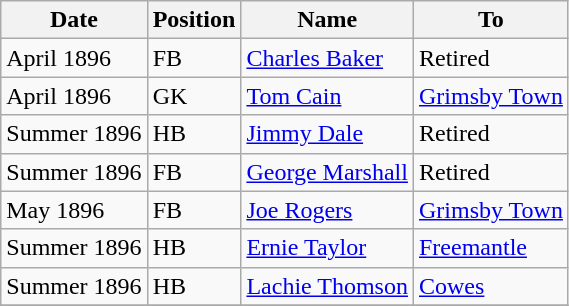<table class="wikitable">
<tr>
<th>Date</th>
<th>Position</th>
<th>Name</th>
<th>To</th>
</tr>
<tr>
<td>April 1896</td>
<td>FB</td>
<td><a href='#'>Charles Baker</a></td>
<td>Retired</td>
</tr>
<tr>
<td>April 1896</td>
<td>GK</td>
<td><a href='#'>Tom Cain</a></td>
<td><a href='#'>Grimsby Town</a></td>
</tr>
<tr>
<td>Summer 1896</td>
<td>HB</td>
<td><a href='#'>Jimmy Dale</a></td>
<td>Retired</td>
</tr>
<tr>
<td>Summer 1896</td>
<td>FB</td>
<td><a href='#'>George Marshall</a></td>
<td>Retired</td>
</tr>
<tr>
<td>May 1896</td>
<td>FB</td>
<td><a href='#'>Joe Rogers</a></td>
<td><a href='#'>Grimsby Town</a></td>
</tr>
<tr>
<td>Summer 1896</td>
<td>HB</td>
<td><a href='#'>Ernie Taylor</a></td>
<td><a href='#'>Freemantle</a></td>
</tr>
<tr>
<td>Summer 1896</td>
<td>HB</td>
<td><a href='#'>Lachie Thomson</a></td>
<td><a href='#'>Cowes</a></td>
</tr>
<tr>
</tr>
</table>
